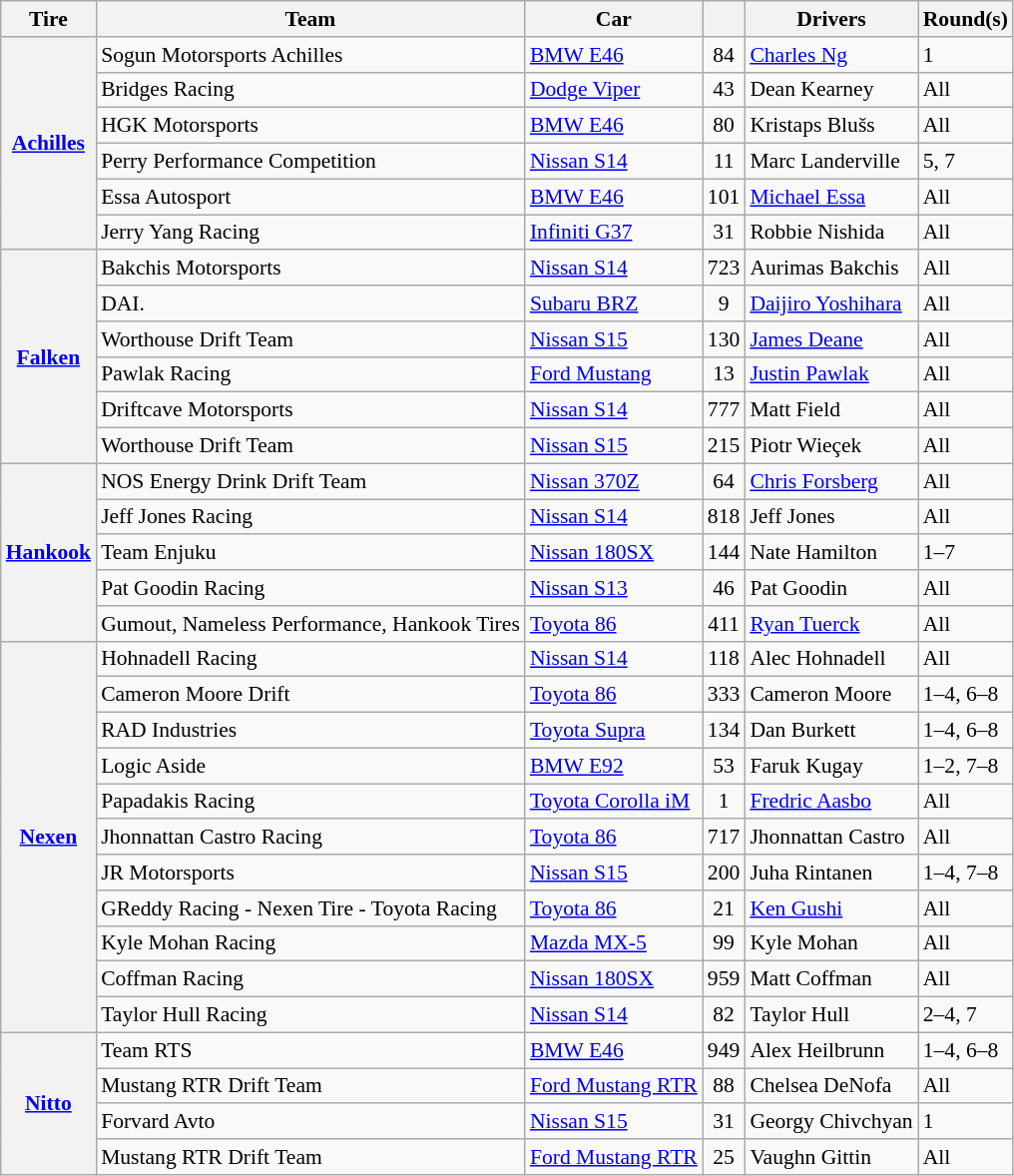<table class="wikitable" style="font-size: 90%">
<tr>
<th>Tire</th>
<th>Team</th>
<th>Car</th>
<th></th>
<th>Drivers</th>
<th>Round(s)</th>
</tr>
<tr>
<th rowspan="6"><a href='#'>Achilles</a></th>
<td>Sogun Motorsports Achilles</td>
<td><a href='#'>BMW E46</a></td>
<td align=center>84</td>
<td> <a href='#'>Charles Ng</a></td>
<td>1</td>
</tr>
<tr>
<td>Bridges Racing</td>
<td><a href='#'>Dodge Viper</a></td>
<td align=center>43</td>
<td> Dean Kearney</td>
<td>All</td>
</tr>
<tr>
<td>HGK Motorsports</td>
<td><a href='#'>BMW E46</a></td>
<td align=center>80</td>
<td> Kristaps Blušs</td>
<td>All</td>
</tr>
<tr>
<td>Perry Performance Competition</td>
<td><a href='#'>Nissan S14</a></td>
<td align=center>11</td>
<td> Marc Landerville</td>
<td>5, 7</td>
</tr>
<tr>
<td>Essa Autosport</td>
<td><a href='#'>BMW E46</a></td>
<td align=center>101</td>
<td> <a href='#'>Michael Essa</a></td>
<td>All</td>
</tr>
<tr>
<td>Jerry Yang Racing</td>
<td><a href='#'>Infiniti G37</a></td>
<td align=center>31</td>
<td> Robbie Nishida</td>
<td>All</td>
</tr>
<tr>
<th rowspan="6"><a href='#'>Falken</a></th>
<td>Bakchis Motorsports</td>
<td><a href='#'>Nissan S14</a></td>
<td align="center">723</td>
<td> Aurimas Bakchis</td>
<td>All</td>
</tr>
<tr>
<td>DAI.</td>
<td><a href='#'>Subaru BRZ</a></td>
<td align="center">9</td>
<td> <a href='#'>Daijiro Yoshihara</a></td>
<td>All</td>
</tr>
<tr>
<td>Worthouse Drift Team</td>
<td><a href='#'>Nissan S15</a></td>
<td align="center">130</td>
<td> <a href='#'>James Deane</a></td>
<td>All</td>
</tr>
<tr>
<td>Pawlak Racing</td>
<td><a href='#'>Ford Mustang</a></td>
<td align="center">13</td>
<td> <a href='#'>Justin Pawlak</a></td>
<td>All</td>
</tr>
<tr>
<td>Driftcave Motorsports</td>
<td><a href='#'>Nissan S14</a></td>
<td align="center">777</td>
<td> Matt Field</td>
<td>All</td>
</tr>
<tr>
<td>Worthouse Drift Team</td>
<td><a href='#'>Nissan S15</a></td>
<td align="center">215</td>
<td> Piotr Wieçek</td>
<td>All</td>
</tr>
<tr>
<th rowspan="5"><a href='#'>Hankook</a></th>
<td>NOS Energy Drink Drift Team</td>
<td><a href='#'>Nissan 370Z</a></td>
<td align="center">64</td>
<td> <a href='#'>Chris Forsberg</a></td>
<td>All</td>
</tr>
<tr>
<td>Jeff Jones Racing</td>
<td><a href='#'>Nissan S14</a></td>
<td align="center">818</td>
<td> Jeff Jones</td>
<td>All</td>
</tr>
<tr>
<td>Team Enjuku</td>
<td><a href='#'>Nissan 180SX</a></td>
<td align="center">144</td>
<td> Nate Hamilton</td>
<td>1–7</td>
</tr>
<tr>
<td>Pat Goodin Racing</td>
<td><a href='#'>Nissan S13</a></td>
<td align="center">46</td>
<td> Pat Goodin</td>
<td>All</td>
</tr>
<tr>
<td>Gumout, Nameless Performance, Hankook Tires</td>
<td><a href='#'>Toyota 86</a></td>
<td align="center">411</td>
<td> <a href='#'>Ryan Tuerck</a></td>
<td>All</td>
</tr>
<tr>
<th rowspan="11"><a href='#'>Nexen</a></th>
<td>Hohnadell Racing</td>
<td><a href='#'>Nissan S14</a></td>
<td align="center">118</td>
<td> Alec Hohnadell</td>
<td>All</td>
</tr>
<tr>
<td>Cameron Moore Drift</td>
<td><a href='#'>Toyota 86</a></td>
<td align=center>333</td>
<td> Cameron Moore</td>
<td>1–4, 6–8</td>
</tr>
<tr>
<td>RAD Industries</td>
<td><a href='#'>Toyota Supra</a></td>
<td align=center>134</td>
<td> Dan Burkett</td>
<td>1–4, 6–8</td>
</tr>
<tr>
<td>Logic Aside</td>
<td><a href='#'>BMW E92</a></td>
<td align=center>53</td>
<td> Faruk Kugay</td>
<td>1–2, 7–8</td>
</tr>
<tr>
<td>Papadakis Racing</td>
<td><a href='#'>Toyota Corolla iM</a></td>
<td align=center>1</td>
<td> <a href='#'>Fredric Aasbo</a></td>
<td>All</td>
</tr>
<tr>
<td>Jhonnattan Castro Racing</td>
<td><a href='#'>Toyota 86</a></td>
<td align=center>717</td>
<td> Jhonnattan Castro</td>
<td>All</td>
</tr>
<tr>
<td>JR Motorsports</td>
<td><a href='#'>Nissan S15</a></td>
<td align=center>200</td>
<td> Juha Rintanen</td>
<td>1–4, 7–8</td>
</tr>
<tr>
<td>GReddy Racing - Nexen Tire - Toyota Racing</td>
<td><a href='#'>Toyota 86</a></td>
<td align=center>21</td>
<td> <a href='#'>Ken Gushi</a></td>
<td>All</td>
</tr>
<tr>
<td>Kyle Mohan Racing</td>
<td><a href='#'>Mazda MX-5</a></td>
<td align=center>99</td>
<td> Kyle Mohan</td>
<td>All</td>
</tr>
<tr>
<td>Coffman Racing</td>
<td><a href='#'>Nissan 180SX</a></td>
<td align=center>959</td>
<td> Matt Coffman</td>
<td>All</td>
</tr>
<tr>
<td>Taylor Hull Racing</td>
<td><a href='#'>Nissan S14</a></td>
<td align=center>82</td>
<td> Taylor Hull</td>
<td>2–4, 7</td>
</tr>
<tr>
<th rowspan=4><a href='#'>Nitto</a></th>
<td>Team RTS</td>
<td><a href='#'>BMW E46</a></td>
<td align=center>949</td>
<td> Alex Heilbrunn</td>
<td>1–4, 6–8</td>
</tr>
<tr>
<td>Mustang RTR Drift Team</td>
<td><a href='#'>Ford Mustang RTR</a></td>
<td align=center>88</td>
<td> Chelsea DeNofa</td>
<td>All</td>
</tr>
<tr>
<td>Forvard Avto</td>
<td><a href='#'>Nissan S15</a></td>
<td align=center>31</td>
<td> Georgy Chivchyan</td>
<td>1</td>
</tr>
<tr>
<td>Mustang RTR Drift Team</td>
<td><a href='#'>Ford Mustang RTR</a></td>
<td align=center>25</td>
<td> Vaughn Gittin</td>
<td>All</td>
</tr>
</table>
